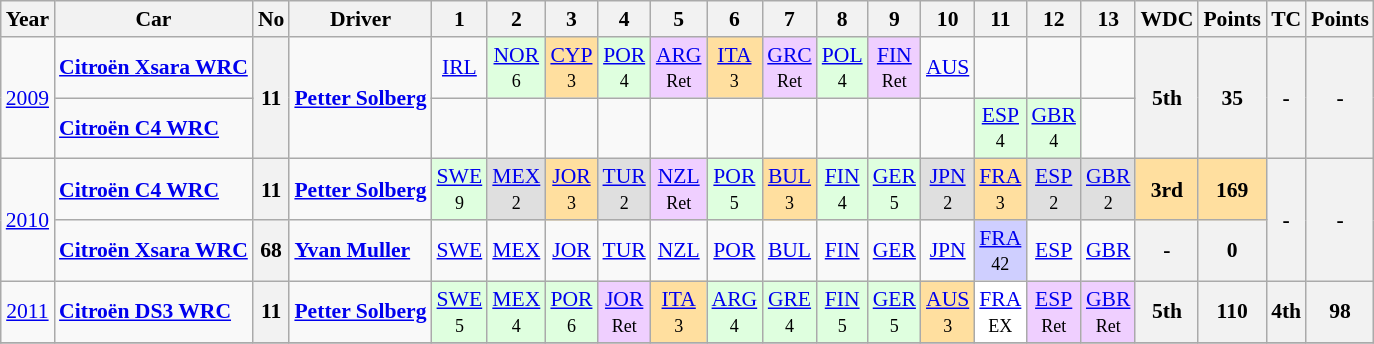<table class="wikitable" border="1" style="text-align:center; font-size:90%;">
<tr>
<th>Year</th>
<th>Car</th>
<th>No</th>
<th>Driver</th>
<th>1</th>
<th>2</th>
<th>3</th>
<th>4</th>
<th>5</th>
<th>6</th>
<th>7</th>
<th>8</th>
<th>9</th>
<th>10</th>
<th>11</th>
<th>12</th>
<th>13</th>
<th>WDC</th>
<th>Points</th>
<th>TC</th>
<th>Points</th>
</tr>
<tr>
<td rowspan=2><a href='#'>2009</a></td>
<td align="left"><strong><a href='#'>Citroën Xsara WRC</a></strong></td>
<th rowspan=2>11</th>
<td align="left" rowspan=2> <strong><a href='#'>Petter Solberg</a></strong></td>
<td><a href='#'>IRL</a></td>
<td style="background:#DFFFDF;"><a href='#'>NOR</a><br><small>6</small></td>
<td style="background:#FFDF9F;"><a href='#'>CYP</a><br><small>3</small></td>
<td style="background:#DFFFDF;"><a href='#'>POR</a><br><small>4</small></td>
<td style="background:#EFCFFF;"><a href='#'>ARG</a><br><small>Ret</small></td>
<td style="background:#FFDF9F;"><a href='#'>ITA</a><br><small>3</small></td>
<td style="background:#EFCFFF;"><a href='#'>GRC</a><br><small>Ret</small></td>
<td style="background:#DFFFDF;"><a href='#'>POL</a><br><small>4</small></td>
<td style="background:#EFCFFF;"><a href='#'>FIN</a><br><small>Ret</small></td>
<td><a href='#'>AUS</a></td>
<td></td>
<td></td>
<td></td>
<th rowspan=2><strong>5th</strong></th>
<th rowspan=2><strong>35</strong></th>
<th rowspan=2>-</th>
<th rowspan=2>-</th>
</tr>
<tr>
<td align="left"><strong><a href='#'>Citroën C4 WRC</a></strong></td>
<td></td>
<td></td>
<td></td>
<td></td>
<td></td>
<td></td>
<td></td>
<td></td>
<td></td>
<td></td>
<td style="background:#DFFFDF;"><a href='#'>ESP</a><br><small>4</small></td>
<td style="background:#DFFFDF;"><a href='#'>GBR</a><br><small>4</small></td>
<td></td>
</tr>
<tr>
<td rowspan=2><a href='#'>2010</a></td>
<td align="left"><strong><a href='#'>Citroën C4 WRC</a></strong></td>
<th>11</th>
<td align="left"> <strong><a href='#'>Petter Solberg</a></strong></td>
<td style="background:#DFFFDF;"><a href='#'>SWE</a><br><small>9</small></td>
<td style="background:#DFDFDF;"><a href='#'>MEX</a><br><small>2</small></td>
<td style="background:#FFDF9F;"><a href='#'>JOR</a><br><small>3</small></td>
<td style="background:#DFDFDF;"><a href='#'>TUR</a><br><small>2</small></td>
<td style="background:#EFCFFF;"><a href='#'>NZL</a><br><small>Ret</small></td>
<td style="background:#DFFFDF;"><a href='#'>POR</a><br><small>5</small></td>
<td style="background:#FFDF9F;"><a href='#'>BUL</a><br><small>3</small></td>
<td style="background:#DFFFDF;"><a href='#'>FIN</a><br><small>4</small></td>
<td style="background:#DFFFDF;"><a href='#'>GER</a><br><small>5</small></td>
<td style="background:#DFDFDF;"><a href='#'>JPN</a><br><small>2</small></td>
<td style="background:#FFDF9F;"><a href='#'>FRA</a><br><small>3</small></td>
<td style="background:#DFDFDF;"><a href='#'>ESP</a><br><small>2</small></td>
<td style="background:#DFDFDF;"><a href='#'>GBR</a><br><small>2</small></td>
<td style="background:#FFDF9F;"><strong>3rd</strong></td>
<td style="background:#FFDF9F;"><strong>169</strong></td>
<th rowspan=2>-</th>
<th rowspan=2>-</th>
</tr>
<tr>
<td align="left"><strong><a href='#'>Citroën Xsara WRC</a></strong></td>
<th>68</th>
<td align="left"> <strong><a href='#'>Yvan Muller</a></strong></td>
<td><a href='#'>SWE</a></td>
<td><a href='#'>MEX</a></td>
<td><a href='#'>JOR</a></td>
<td><a href='#'>TUR</a></td>
<td><a href='#'>NZL</a></td>
<td><a href='#'>POR</a></td>
<td><a href='#'>BUL</a></td>
<td><a href='#'>FIN</a></td>
<td><a href='#'>GER</a></td>
<td><a href='#'>JPN</a></td>
<td style="background:#CFCFFF;"><a href='#'>FRA</a><br><small>42</small></td>
<td><a href='#'>ESP</a></td>
<td><a href='#'>GBR</a></td>
<th>-</th>
<th>0</th>
</tr>
<tr>
<td><a href='#'>2011</a></td>
<td align="left"><strong><a href='#'>Citroën DS3 WRC</a></strong></td>
<th>11</th>
<td align="left"> <strong><a href='#'>Petter Solberg</a></strong></td>
<td style="background:#DFFFDF;"><a href='#'>SWE</a><br><small>5</small></td>
<td style="background:#DFFFDF;"><a href='#'>MEX</a><br><small>4</small></td>
<td style="background:#DFFFDF;"><a href='#'>POR</a><br><small>6</small></td>
<td style="background:#EFCFFF;"><a href='#'>JOR</a><br><small>Ret</small></td>
<td style="background:#FFDF9F;"><a href='#'>ITA</a><br><small>3</small></td>
<td style="background:#DFFFDF;"><a href='#'>ARG</a><br><small>4</small></td>
<td style="background:#DFFFDF;"><a href='#'>GRE</a><br><small>4</small></td>
<td style="background:#DFFFDF;"><a href='#'>FIN</a><br><small>5</small></td>
<td style="background:#DFFFDF;"><a href='#'>GER</a><br><small>5</small></td>
<td style="background:#FFDF9F;"><a href='#'>AUS</a><br><small>3</small></td>
<td style="background:#FFFFFF;"><a href='#'>FRA</a><br><small>EX</small></td>
<td style="background:#EFCFFF;"><a href='#'>ESP</a><br><small>Ret</small></td>
<td style="background:#EFCFFF;"><a href='#'>GBR</a><br><small>Ret</small></td>
<th>5th</th>
<th>110</th>
<th>4th</th>
<th>98</th>
</tr>
<tr>
</tr>
</table>
